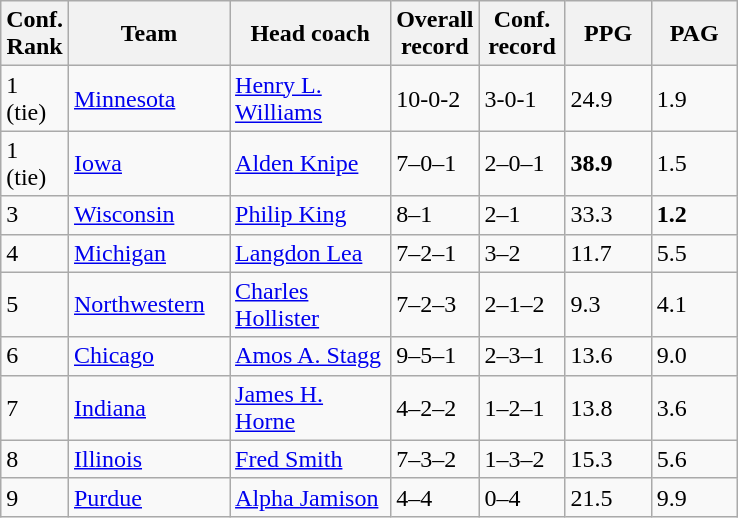<table class="sortable wikitable">
<tr>
<th width="25">Conf. Rank</th>
<th width="100">Team</th>
<th width="100">Head coach</th>
<th width="50">Overall record</th>
<th width="50">Conf. record</th>
<th width="50">PPG</th>
<th width="50">PAG</th>
</tr>
<tr align="left" bgcolor="">
<td>1 (tie)</td>
<td><a href='#'>Minnesota</a></td>
<td><a href='#'>Henry L. Williams</a></td>
<td>10-0-2</td>
<td>3-0-1</td>
<td>24.9</td>
<td>1.9</td>
</tr>
<tr align="left" bgcolor="">
<td>1 (tie)</td>
<td><a href='#'>Iowa</a></td>
<td><a href='#'>Alden Knipe</a></td>
<td>7–0–1</td>
<td>2–0–1</td>
<td><strong>38.9</strong></td>
<td>1.5</td>
</tr>
<tr align="left" bgcolor="">
<td>3</td>
<td><a href='#'>Wisconsin</a></td>
<td><a href='#'>Philip King</a></td>
<td>8–1</td>
<td>2–1</td>
<td>33.3</td>
<td><strong>1.2</strong></td>
</tr>
<tr align="left" bgcolor="">
<td>4</td>
<td><a href='#'>Michigan</a></td>
<td><a href='#'>Langdon Lea</a></td>
<td>7–2–1</td>
<td>3–2</td>
<td>11.7</td>
<td>5.5</td>
</tr>
<tr align="left" bgcolor="">
<td>5</td>
<td><a href='#'>Northwestern</a></td>
<td><a href='#'>Charles Hollister</a></td>
<td>7–2–3</td>
<td>2–1–2</td>
<td>9.3</td>
<td>4.1</td>
</tr>
<tr align="left" bgcolor="">
<td>6</td>
<td><a href='#'>Chicago</a></td>
<td><a href='#'>Amos A. Stagg</a></td>
<td>9–5–1</td>
<td>2–3–1</td>
<td>13.6</td>
<td>9.0</td>
</tr>
<tr align="left" bgcolor="">
<td>7</td>
<td><a href='#'>Indiana</a></td>
<td><a href='#'>James H. Horne</a></td>
<td>4–2–2</td>
<td>1–2–1</td>
<td>13.8</td>
<td>3.6</td>
</tr>
<tr align="left" bgcolor="">
<td>8</td>
<td><a href='#'>Illinois</a></td>
<td><a href='#'>Fred Smith</a></td>
<td>7–3–2</td>
<td>1–3–2</td>
<td>15.3</td>
<td>5.6</td>
</tr>
<tr align="left" bgcolor="">
<td>9</td>
<td><a href='#'>Purdue</a></td>
<td><a href='#'>Alpha Jamison</a></td>
<td>4–4</td>
<td>0–4</td>
<td>21.5</td>
<td>9.9</td>
</tr>
</table>
